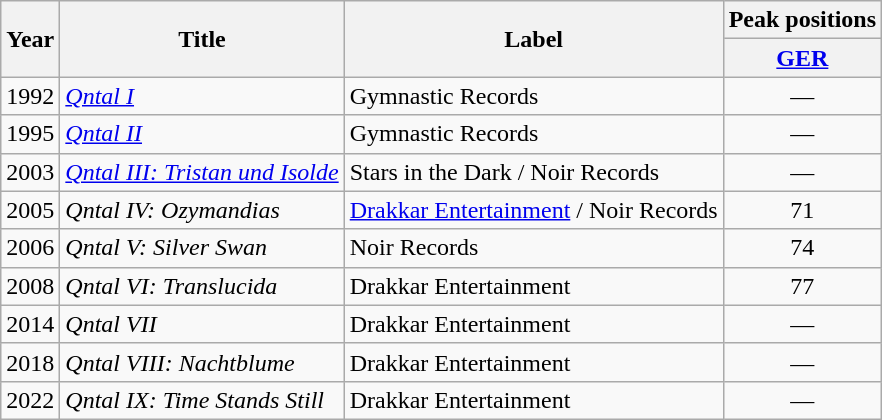<table class="wikitable">
<tr>
<th rowspan="2">Year</th>
<th rowspan="2">Title</th>
<th rowspan="2">Label</th>
<th>Peak positions</th>
</tr>
<tr>
<th><a href='#'>GER</a><br></th>
</tr>
<tr>
<td>1992</td>
<td><em><a href='#'>Qntal I</a></em></td>
<td>Gymnastic Records</td>
<td style="text-align:center;">—</td>
</tr>
<tr>
<td>1995</td>
<td><em><a href='#'>Qntal II</a></em></td>
<td>Gymnastic Records</td>
<td style="text-align:center;">—</td>
</tr>
<tr>
<td>2003</td>
<td><em><a href='#'>Qntal III: Tristan und Isolde</a></em></td>
<td>Stars in the Dark / Noir Records</td>
<td style="text-align:center;">—</td>
</tr>
<tr>
<td>2005</td>
<td><em>Qntal IV: Ozymandias</em></td>
<td><a href='#'>Drakkar Entertainment</a> / Noir Records</td>
<td style="text-align:center;">71</td>
</tr>
<tr>
<td>2006</td>
<td><em>Qntal V: Silver Swan</em></td>
<td>Noir Records</td>
<td style="text-align:center;">74</td>
</tr>
<tr>
<td>2008</td>
<td><em>Qntal VI: Translucida</em></td>
<td>Drakkar Entertainment</td>
<td style="text-align:center;">77</td>
</tr>
<tr>
<td>2014</td>
<td><em>Qntal VII</em></td>
<td>Drakkar Entertainment</td>
<td style="text-align:center;">—</td>
</tr>
<tr>
<td>2018</td>
<td><em>Qntal VIII: Nachtblume</em></td>
<td>Drakkar Entertainment</td>
<td style="text-align:center;">—</td>
</tr>
<tr>
<td>2022</td>
<td><em>Qntal IX: Time Stands Still</em></td>
<td>Drakkar Entertainment</td>
<td style="text-align:center;">—</td>
</tr>
</table>
